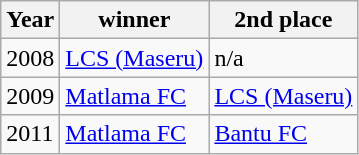<table class="wikitable">
<tr>
<th>Year</th>
<th>winner</th>
<th>2nd place</th>
</tr>
<tr>
<td>2008</td>
<td><a href='#'>LCS (Maseru)</a></td>
<td>n/a</td>
</tr>
<tr>
<td>2009</td>
<td><a href='#'>Matlama FC</a></td>
<td><a href='#'>LCS (Maseru)</a></td>
</tr>
<tr>
<td>2011</td>
<td><a href='#'>Matlama FC</a></td>
<td><a href='#'>Bantu FC</a></td>
</tr>
</table>
